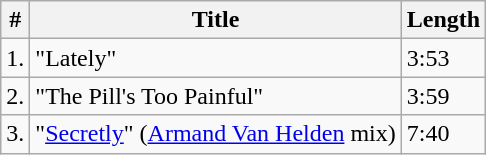<table class="wikitable">
<tr>
<th>#</th>
<th>Title</th>
<th>Length</th>
</tr>
<tr>
<td>1.</td>
<td>"Lately"</td>
<td>3:53</td>
</tr>
<tr>
<td>2.</td>
<td>"The Pill's Too Painful"</td>
<td>3:59</td>
</tr>
<tr>
<td>3.</td>
<td>"<a href='#'>Secretly</a>" (<a href='#'>Armand Van Helden</a> mix)</td>
<td>7:40</td>
</tr>
</table>
